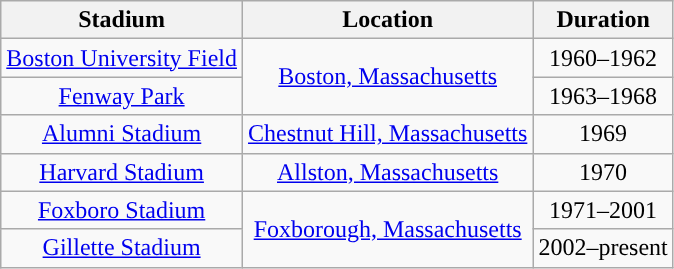<table class="wikitable" style="text-align:center;">
<tr>
<th>Stadium</th>
<th>Location</th>
<th>Duration</th>
</tr>
<tr>
<td><a href='#'>Boston University Field</a></td>
<td rowspan=2><a href='#'>Boston, Massachusetts</a></td>
<td>1960–1962</td>
</tr>
<tr>
<td><a href='#'>Fenway Park</a></td>
<td>1963–1968</td>
</tr>
<tr>
<td><a href='#'>Alumni Stadium</a></td>
<td><a href='#'>Chestnut Hill, Massachusetts</a></td>
<td>1969</td>
</tr>
<tr>
<td><a href='#'>Harvard Stadium</a></td>
<td><a href='#'>Allston, Massachusetts</a></td>
<td>1970</td>
</tr>
<tr>
<td><a href='#'>Foxboro Stadium</a></td>
<td rowspan=2><a href='#'>Foxborough, Massachusetts</a></td>
<td>1971–2001</td>
</tr>
<tr>
<td><a href='#'>Gillette Stadium</a></td>
<td>2002–present</td>
</tr>
</table>
